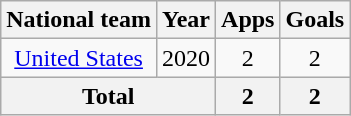<table class="wikitable" style="text-align:center">
<tr>
<th>National team</th>
<th>Year</th>
<th>Apps</th>
<th>Goals</th>
</tr>
<tr>
<td><a href='#'>United States</a></td>
<td>2020</td>
<td>2</td>
<td>2</td>
</tr>
<tr>
<th colspan="2">Total</th>
<th>2</th>
<th>2</th>
</tr>
</table>
